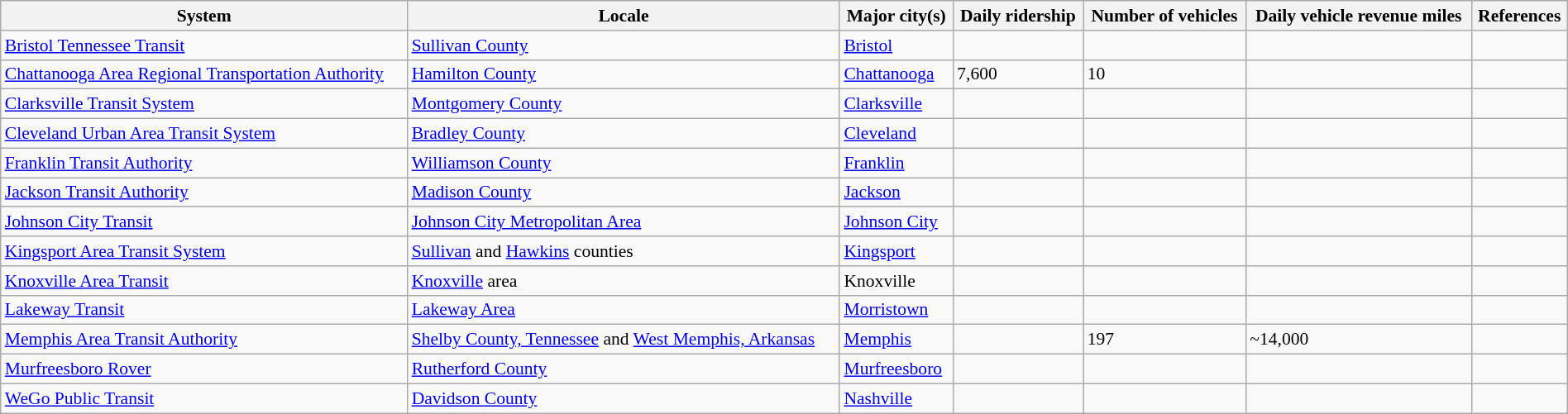<table class="wikitable sortable" style="font-size: 90%; width: 100%">
<tr>
<th>System</th>
<th>Locale</th>
<th>Major city(s)</th>
<th>Daily ridership</th>
<th>Number of vehicles</th>
<th>Daily vehicle revenue miles</th>
<th>References</th>
</tr>
<tr>
<td><a href='#'>Bristol Tennessee Transit</a></td>
<td><a href='#'>Sullivan County</a></td>
<td><a href='#'>Bristol</a></td>
<td></td>
<td></td>
<td></td>
<td></td>
</tr>
<tr>
<td><a href='#'>Chattanooga Area Regional Transportation Authority</a></td>
<td><a href='#'>Hamilton County</a></td>
<td><a href='#'>Chattanooga</a></td>
<td>7,600</td>
<td>10</td>
<td></td>
<td></td>
</tr>
<tr>
<td><a href='#'>Clarksville Transit System</a></td>
<td><a href='#'>Montgomery County</a></td>
<td><a href='#'>Clarksville</a></td>
<td></td>
<td></td>
<td></td>
<td></td>
</tr>
<tr>
<td><a href='#'>Cleveland Urban Area Transit System</a></td>
<td><a href='#'>Bradley County</a></td>
<td><a href='#'>Cleveland</a></td>
<td></td>
<td></td>
<td></td>
<td></td>
</tr>
<tr>
<td><a href='#'>Franklin Transit Authority</a></td>
<td><a href='#'>Williamson County</a></td>
<td><a href='#'>Franklin</a></td>
<td></td>
<td></td>
<td></td>
<td></td>
</tr>
<tr>
<td><a href='#'>Jackson Transit Authority</a></td>
<td><a href='#'>Madison County</a></td>
<td><a href='#'>Jackson</a></td>
<td></td>
<td></td>
<td></td>
<td></td>
</tr>
<tr>
<td><a href='#'>Johnson City Transit</a></td>
<td><a href='#'>Johnson City Metropolitan Area</a></td>
<td><a href='#'>Johnson City</a></td>
<td></td>
<td></td>
<td></td>
<td></td>
</tr>
<tr>
<td><a href='#'>Kingsport Area Transit System</a></td>
<td><a href='#'>Sullivan</a> and <a href='#'>Hawkins</a> counties</td>
<td><a href='#'>Kingsport</a></td>
<td></td>
<td></td>
<td></td>
<td></td>
</tr>
<tr>
<td><a href='#'>Knoxville Area Transit</a></td>
<td><a href='#'>Knoxville</a> area</td>
<td>Knoxville</td>
<td></td>
<td></td>
<td></td>
<td></td>
</tr>
<tr>
<td><a href='#'>Lakeway Transit</a></td>
<td><a href='#'>Lakeway Area</a></td>
<td><a href='#'>Morristown</a></td>
<td></td>
<td></td>
<td></td>
<td></td>
</tr>
<tr>
<td><a href='#'>Memphis Area Transit Authority</a></td>
<td><a href='#'>Shelby County, Tennessee</a> and <a href='#'>West Memphis, Arkansas</a></td>
<td><a href='#'>Memphis</a></td>
<td></td>
<td>197</td>
<td>~14,000</td>
<td></td>
</tr>
<tr>
<td><a href='#'>Murfreesboro Rover</a></td>
<td><a href='#'>Rutherford County</a></td>
<td><a href='#'>Murfreesboro</a></td>
<td></td>
<td></td>
<td></td>
<td></td>
</tr>
<tr>
<td><a href='#'>WeGo Public Transit</a></td>
<td><a href='#'>Davidson County</a></td>
<td><a href='#'>Nashville</a></td>
<td></td>
<td></td>
<td></td>
<td></td>
</tr>
</table>
